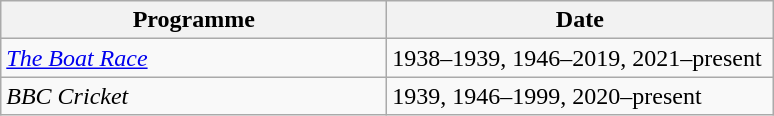<table class="wikitable">
<tr>
<th width=250>Programme</th>
<th width=250>Date</th>
</tr>
<tr>
<td><em><a href='#'>The Boat Race</a></em></td>
<td>1938–1939, 1946–2019, 2021–present</td>
</tr>
<tr>
<td><em>BBC Cricket</em></td>
<td>1939, 1946–1999, 2020–present</td>
</tr>
</table>
